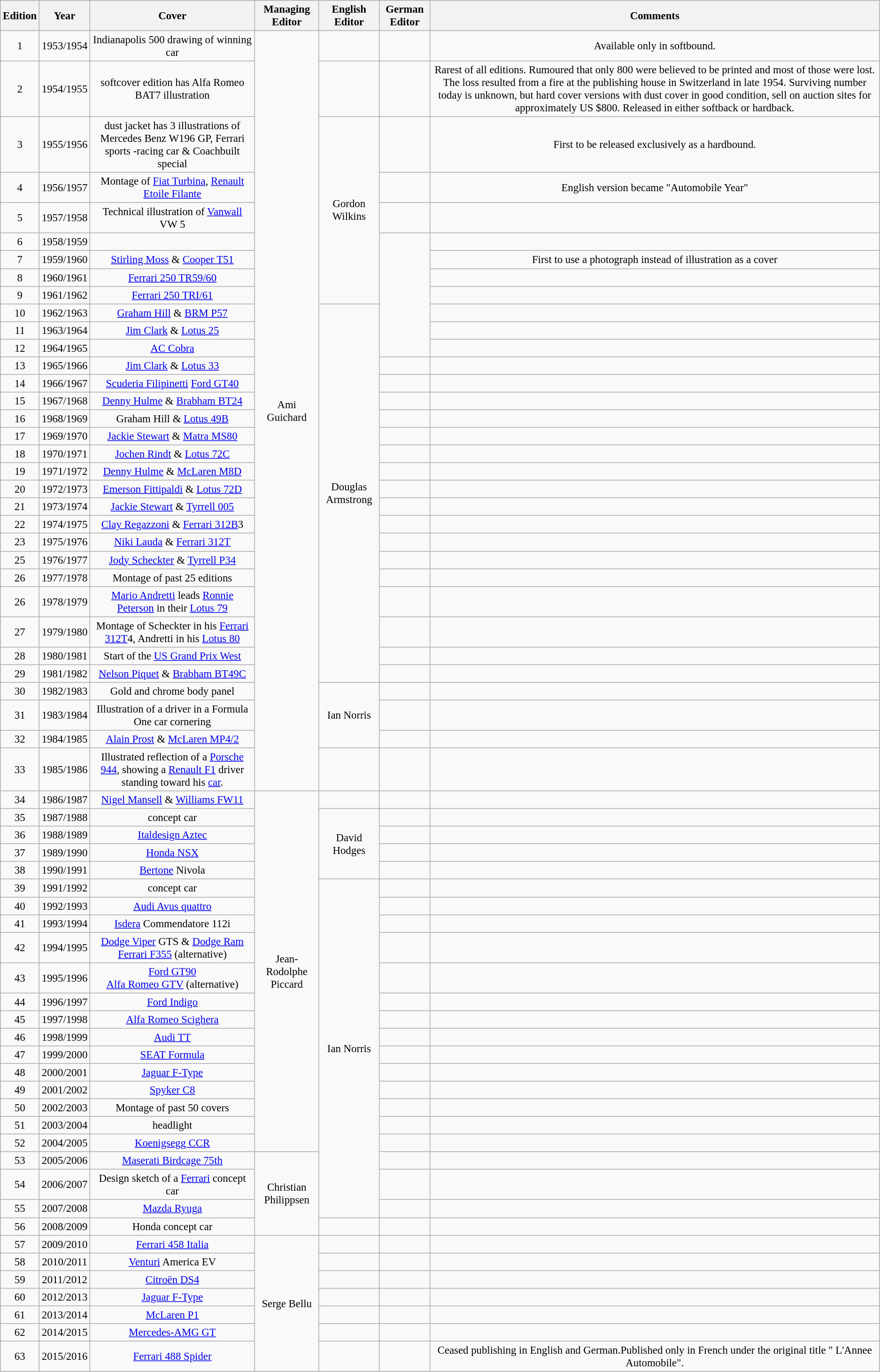<table class="wikitable" style="text-align:center; font-size:95%">
<tr>
<th>Edition</th>
<th>Year</th>
<th>Cover</th>
<th>Managing Editor</th>
<th>English Editor</th>
<th>German Editor</th>
<th>Comments</th>
</tr>
<tr>
<td>1</td>
<td>1953/1954</td>
<td>Indianapolis 500 drawing of winning car</td>
<td rowspan="33">Ami Guichard</td>
<td></td>
<td></td>
<td>Available only in softbound.</td>
</tr>
<tr>
<td>2</td>
<td>1954/1955</td>
<td>softcover edition has Alfa Romeo BAT7 illustration</td>
<td></td>
<td></td>
<td>Rarest of all editions. Rumoured that only 800 were believed to be printed and most of those were lost. The loss resulted from a fire at the publishing house in Switzerland in late 1954. Surviving number today is unknown, but hard cover versions with dust cover in good condition, sell on auction sites for approximately US $800. Released in either softback or hardback.</td>
</tr>
<tr>
<td>3</td>
<td>1955/1956</td>
<td>dust jacket has 3 illustrations of Mercedes Benz W196 GP, Ferrari sports -racing car & Coachbuilt special</td>
<td rowspan="7">Gordon Wilkins</td>
<td></td>
<td>First to be released exclusively as a hardbound.</td>
</tr>
<tr>
<td>4</td>
<td>1956/1957</td>
<td>Montage of <a href='#'>Fiat Turbina</a>, <a href='#'>Renault Etoile Filante</a></td>
<td></td>
<td>English version became "Automobile Year"</td>
</tr>
<tr>
<td>5</td>
<td>1957/1958</td>
<td>Technical illustration of <a href='#'>Vanwall</a> VW 5</td>
<td></td>
<td></td>
</tr>
<tr>
<td>6</td>
<td>1958/1959</td>
<td></td>
<td rowspan="7"></td>
<td></td>
</tr>
<tr>
<td>7</td>
<td>1959/1960</td>
<td><a href='#'>Stirling Moss</a> & <a href='#'>Cooper T51</a></td>
<td>First to use a photograph instead of illustration as a cover</td>
</tr>
<tr>
<td>8</td>
<td>1960/1961</td>
<td><a href='#'>Ferrari 250 TR59/60</a></td>
<td></td>
</tr>
<tr>
<td>9</td>
<td>1961/1962</td>
<td><a href='#'>Ferrari 250 TRI/61</a></td>
<td></td>
</tr>
<tr>
<td>10</td>
<td>1962/1963</td>
<td><a href='#'>Graham Hill</a> & <a href='#'>BRM P57</a></td>
<td rowspan="20">Douglas Armstrong</td>
<td></td>
</tr>
<tr>
<td>11</td>
<td>1963/1964</td>
<td><a href='#'>Jim Clark</a> & <a href='#'>Lotus 25</a></td>
<td></td>
</tr>
<tr>
<td>12</td>
<td>1964/1965</td>
<td><a href='#'>AC Cobra</a></td>
<td></td>
</tr>
<tr>
<td>13</td>
<td>1965/1966</td>
<td><a href='#'>Jim Clark</a> & <a href='#'>Lotus 33</a></td>
<td></td>
<td></td>
</tr>
<tr>
<td>14</td>
<td>1966/1967</td>
<td><a href='#'>Scuderia Filipinetti</a> <a href='#'>Ford GT40</a></td>
<td></td>
<td></td>
</tr>
<tr>
<td>15</td>
<td>1967/1968</td>
<td><a href='#'>Denny Hulme</a> & <a href='#'>Brabham BT24</a></td>
<td></td>
<td></td>
</tr>
<tr>
<td>16</td>
<td>1968/1969</td>
<td>Graham Hill & <a href='#'>Lotus 49B</a></td>
<td></td>
<td></td>
</tr>
<tr>
<td>17</td>
<td>1969/1970</td>
<td><a href='#'>Jackie Stewart</a> & <a href='#'>Matra MS80</a></td>
<td></td>
<td></td>
</tr>
<tr>
<td>18</td>
<td>1970/1971</td>
<td><a href='#'>Jochen Rindt</a> & <a href='#'>Lotus 72C</a></td>
<td></td>
<td></td>
</tr>
<tr>
<td>19</td>
<td>1971/1972</td>
<td><a href='#'>Denny Hulme</a> & <a href='#'>McLaren M8D</a></td>
<td></td>
<td></td>
</tr>
<tr>
<td>20</td>
<td>1972/1973</td>
<td><a href='#'>Emerson Fittipaldi</a> & <a href='#'>Lotus 72D</a></td>
<td></td>
<td></td>
</tr>
<tr>
<td>21</td>
<td>1973/1974</td>
<td><a href='#'>Jackie Stewart</a> & <a href='#'>Tyrrell 005</a></td>
<td></td>
<td></td>
</tr>
<tr>
<td>22</td>
<td>1974/1975</td>
<td><a href='#'>Clay Regazzoni</a> & <a href='#'>Ferrari 312B</a>3</td>
<td></td>
<td></td>
</tr>
<tr>
<td>23</td>
<td>1975/1976</td>
<td><a href='#'>Niki Lauda</a> & <a href='#'>Ferrari 312T</a></td>
<td></td>
<td></td>
</tr>
<tr>
<td>25</td>
<td>1976/1977</td>
<td><a href='#'>Jody Scheckter</a> & <a href='#'>Tyrrell P34</a></td>
<td></td>
<td></td>
</tr>
<tr>
<td>26</td>
<td>1977/1978</td>
<td>Montage of past 25 editions</td>
<td></td>
<td></td>
</tr>
<tr>
<td>26</td>
<td>1978/1979</td>
<td><a href='#'>Mario Andretti</a> leads <a href='#'>Ronnie Peterson</a> in their <a href='#'>Lotus 79</a></td>
<td></td>
<td></td>
</tr>
<tr>
<td>27</td>
<td>1979/1980</td>
<td>Montage of Scheckter in his <a href='#'>Ferrari 312T</a>4, Andretti in his <a href='#'>Lotus 80</a></td>
<td></td>
<td></td>
</tr>
<tr>
<td>28</td>
<td>1980/1981</td>
<td>Start of the <a href='#'>US Grand Prix West</a></td>
<td></td>
<td></td>
</tr>
<tr>
<td>29</td>
<td>1981/1982</td>
<td><a href='#'>Nelson Piquet</a> & <a href='#'>Brabham BT49C</a></td>
<td></td>
<td></td>
</tr>
<tr>
<td>30</td>
<td>1982/1983</td>
<td>Gold and chrome body panel</td>
<td rowspan="3">Ian Norris</td>
<td></td>
<td></td>
</tr>
<tr>
<td>31</td>
<td>1983/1984</td>
<td>Illustration of a driver in a Formula One car cornering</td>
<td></td>
<td></td>
</tr>
<tr>
<td>32</td>
<td>1984/1985</td>
<td><a href='#'>Alain Prost</a> & <a href='#'>McLaren MP4/2</a></td>
<td></td>
<td></td>
</tr>
<tr>
<td>33</td>
<td>1985/1986</td>
<td>Illustrated reflection of a <a href='#'>Porsche 944</a>, showing a <a href='#'>Renault F1</a> driver standing toward his <a href='#'>car</a>.</td>
<td></td>
<td></td>
<td></td>
</tr>
<tr>
<td>34</td>
<td>1986/1987</td>
<td><a href='#'>Nigel Mansell</a> & <a href='#'>Williams FW11</a></td>
<td rowspan="19">Jean-Rodolphe Piccard</td>
<td></td>
<td></td>
<td></td>
</tr>
<tr>
<td>35</td>
<td>1987/1988</td>
<td>concept car</td>
<td rowspan="4">David Hodges</td>
<td></td>
<td></td>
</tr>
<tr>
<td>36</td>
<td>1988/1989</td>
<td><a href='#'>Italdesign Aztec</a></td>
<td></td>
<td></td>
</tr>
<tr>
<td>37</td>
<td>1989/1990</td>
<td><a href='#'>Honda NSX</a></td>
<td></td>
<td></td>
</tr>
<tr>
<td>38</td>
<td>1990/1991</td>
<td><a href='#'>Bertone</a> Nivola</td>
<td></td>
<td></td>
</tr>
<tr>
<td>39</td>
<td>1991/1992</td>
<td>concept car</td>
<td rowspan="17">Ian Norris</td>
<td></td>
<td></td>
</tr>
<tr>
<td>40</td>
<td>1992/1993</td>
<td><a href='#'>Audi Avus quattro</a></td>
<td></td>
<td></td>
</tr>
<tr>
<td>41</td>
<td>1993/1994</td>
<td><a href='#'>Isdera</a> Commendatore 112i</td>
<td></td>
<td></td>
</tr>
<tr>
<td>42</td>
<td>1994/1995</td>
<td><a href='#'>Dodge Viper</a> GTS & <a href='#'>Dodge Ram</a><br><a href='#'>Ferrari F355</a> (alternative)</td>
<td></td>
<td></td>
</tr>
<tr>
<td>43</td>
<td>1995/1996</td>
<td><a href='#'>Ford GT90</a><br><a href='#'>Alfa Romeo GTV</a> (alternative)</td>
<td></td>
<td></td>
</tr>
<tr>
<td>44</td>
<td>1996/1997</td>
<td><a href='#'>Ford Indigo</a></td>
<td></td>
<td></td>
</tr>
<tr>
<td>45</td>
<td>1997/1998</td>
<td><a href='#'>Alfa Romeo Scighera</a></td>
<td></td>
<td></td>
</tr>
<tr>
<td>46</td>
<td>1998/1999</td>
<td><a href='#'>Audi TT</a></td>
<td></td>
<td></td>
</tr>
<tr>
<td>47</td>
<td>1999/2000</td>
<td><a href='#'>SEAT Formula</a></td>
<td></td>
<td></td>
</tr>
<tr>
<td>48</td>
<td>2000/2001</td>
<td><a href='#'>Jaguar F-Type</a></td>
<td></td>
<td></td>
</tr>
<tr>
<td>49</td>
<td>2001/2002</td>
<td><a href='#'>Spyker C8</a></td>
<td></td>
<td></td>
</tr>
<tr>
<td>50</td>
<td>2002/2003</td>
<td>Montage of past 50 covers</td>
<td></td>
<td></td>
</tr>
<tr>
<td>51</td>
<td>2003/2004</td>
<td>headlight</td>
<td></td>
<td></td>
</tr>
<tr>
<td>52</td>
<td>2004/2005</td>
<td><a href='#'>Koenigsegg CCR</a></td>
<td></td>
<td></td>
</tr>
<tr>
<td>53</td>
<td>2005/2006</td>
<td><a href='#'>Maserati Birdcage 75th</a></td>
<td rowspan="4">Christian Philippsen</td>
<td></td>
<td></td>
</tr>
<tr>
<td>54</td>
<td>2006/2007</td>
<td>Design sketch of a <a href='#'>Ferrari</a> concept car</td>
<td></td>
<td></td>
</tr>
<tr>
<td>55</td>
<td>2007/2008</td>
<td><a href='#'>Mazda Ryuga</a></td>
<td></td>
<td></td>
</tr>
<tr>
<td>56</td>
<td>2008/2009</td>
<td>Honda concept car</td>
<td></td>
<td></td>
<td></td>
</tr>
<tr>
<td>57</td>
<td>2009/2010</td>
<td><a href='#'>Ferrari 458 Italia</a></td>
<td rowspan="7">Serge Bellu</td>
<td></td>
<td></td>
<td></td>
</tr>
<tr>
<td>58</td>
<td>2010/2011</td>
<td><a href='#'>Venturi</a> America EV</td>
<td></td>
<td></td>
<td></td>
</tr>
<tr>
<td>59</td>
<td>2011/2012</td>
<td><a href='#'>Citroën DS4</a></td>
<td></td>
<td></td>
<td></td>
</tr>
<tr>
<td>60</td>
<td>2012/2013</td>
<td><a href='#'>Jaguar F-Type</a></td>
<td></td>
<td></td>
<td></td>
</tr>
<tr>
<td>61</td>
<td>2013/2014</td>
<td><a href='#'>McLaren P1</a></td>
<td></td>
<td></td>
<td></td>
</tr>
<tr>
<td>62</td>
<td>2014/2015</td>
<td><a href='#'>Mercedes-AMG GT</a></td>
<td></td>
<td></td>
<td></td>
</tr>
<tr>
<td>63</td>
<td>2015/2016</td>
<td><a href='#'>Ferrari 488 Spider</a></td>
<td></td>
<td></td>
<td>Ceased publishing in English and German.Published only in French under the original title " L'Annee Automobile".</td>
</tr>
</table>
